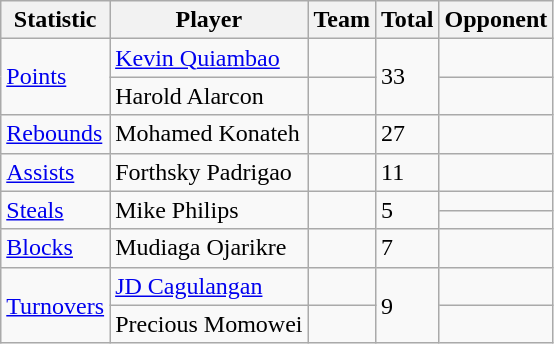<table class="wikitable">
<tr>
<th>Statistic</th>
<th>Player</th>
<th>Team</th>
<th>Total</th>
<th>Opponent</th>
</tr>
<tr>
<td rowspan="2"><a href='#'>Points</a></td>
<td> <a href='#'>Kevin Quiambao</a></td>
<td></td>
<td rowspan="2">33</td>
<td></td>
</tr>
<tr>
<td> Harold Alarcon</td>
<td></td>
<td></td>
</tr>
<tr>
<td><a href='#'>Rebounds</a></td>
<td> Mohamed Konateh</td>
<td></td>
<td>27</td>
<td></td>
</tr>
<tr>
<td><a href='#'>Assists</a></td>
<td> Forthsky Padrigao</td>
<td></td>
<td>11</td>
<td></td>
</tr>
<tr>
<td rowspan="2"><a href='#'>Steals</a></td>
<td rowspan="2"> Mike Philips</td>
<td rowspan="2"></td>
<td rowspan="2">5</td>
<td></td>
</tr>
<tr>
<td></td>
</tr>
<tr>
<td><a href='#'>Blocks</a></td>
<td> Mudiaga Ojarikre</td>
<td></td>
<td>7</td>
<td></td>
</tr>
<tr>
<td rowspan="2"><a href='#'>Turnovers</a></td>
<td> <a href='#'>JD Cagulangan</a></td>
<td></td>
<td rowspan="2">9</td>
<td></td>
</tr>
<tr>
<td> Precious Momowei</td>
<td></td>
<td></td>
</tr>
</table>
